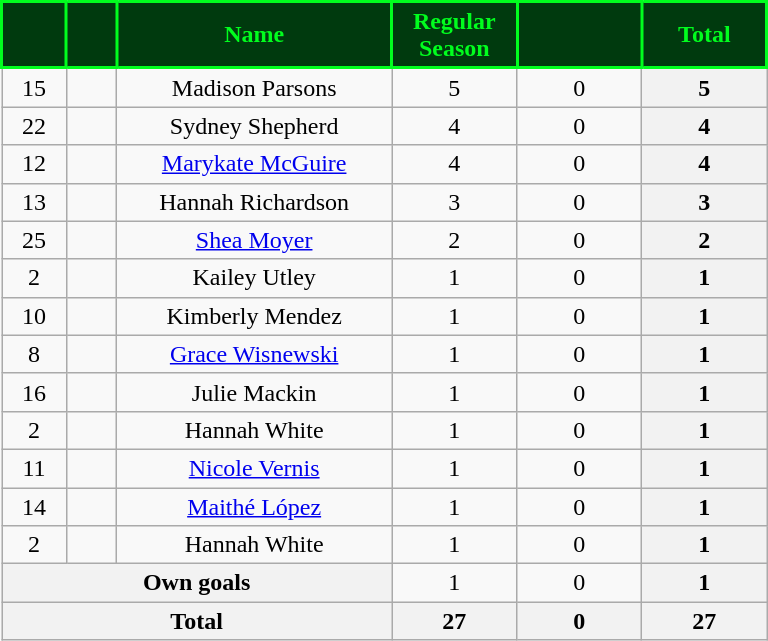<table class="wikitable sortable" style="text-align:center;">
<tr>
<th style="background:#003a0e; color:#00FE1E; border:2px solid #00FE1E; width:35px;" scope="col"></th>
<th style="background:#003a0e; color:#00FE1E; border:2px solid #00FE1E; width:25px;" scope="col"></th>
<th style="background:#003a0e; color:#00FE1E; border:2px solid #00FE1E; width:175px;" scope="col">Name</th>
<th style="background:#003a0e; color:#00FE1E; border:2px solid #00FE1E; width:75px;" scope="col">Regular Season</th>
<th style="background:#003a0e; color:#00FE1E; border:2px solid #00FE1E; width:75px;" scope="col"></th>
<th style="background:#003a0e; color:#00FE1E; border:2px solid #00FE1E; width:75px;" scope="col">Total</th>
</tr>
<tr>
<td>15</td>
<td></td>
<td>Madison Parsons</td>
<td>5</td>
<td>0</td>
<th>5</th>
</tr>
<tr>
<td>22</td>
<td></td>
<td>Sydney Shepherd</td>
<td>4</td>
<td>0</td>
<th>4</th>
</tr>
<tr>
<td>12</td>
<td></td>
<td><a href='#'>Marykate McGuire</a></td>
<td>4</td>
<td>0</td>
<th>4</th>
</tr>
<tr>
<td>13</td>
<td></td>
<td>Hannah Richardson</td>
<td>3</td>
<td>0</td>
<th>3</th>
</tr>
<tr>
<td>25</td>
<td></td>
<td><a href='#'>Shea Moyer</a></td>
<td>2</td>
<td>0</td>
<th>2</th>
</tr>
<tr>
<td>2</td>
<td></td>
<td>Kailey Utley</td>
<td>1</td>
<td>0</td>
<th>1</th>
</tr>
<tr>
<td>10</td>
<td></td>
<td>Kimberly Mendez</td>
<td>1</td>
<td>0</td>
<th>1</th>
</tr>
<tr>
<td>8</td>
<td></td>
<td><a href='#'>Grace Wisnewski</a></td>
<td>1</td>
<td>0</td>
<th>1</th>
</tr>
<tr>
<td>16</td>
<td></td>
<td>Julie Mackin</td>
<td>1</td>
<td>0</td>
<th>1</th>
</tr>
<tr>
<td>2</td>
<td></td>
<td>Hannah White</td>
<td>1</td>
<td>0</td>
<th>1</th>
</tr>
<tr>
<td>11</td>
<td></td>
<td><a href='#'>Nicole Vernis</a></td>
<td>1</td>
<td>0</td>
<th>1</th>
</tr>
<tr>
<td>14</td>
<td></td>
<td><a href='#'>Maithé López</a></td>
<td>1</td>
<td>0</td>
<th>1</th>
</tr>
<tr>
<td>2</td>
<td></td>
<td>Hannah White</td>
<td>1</td>
<td>0</td>
<th>1</th>
</tr>
<tr>
<th colspan="3">Own goals</th>
<td>1</td>
<td>0</td>
<th>1</th>
</tr>
<tr>
<th colspan="3">Total</th>
<th>27</th>
<th>0</th>
<th>27</th>
</tr>
</table>
